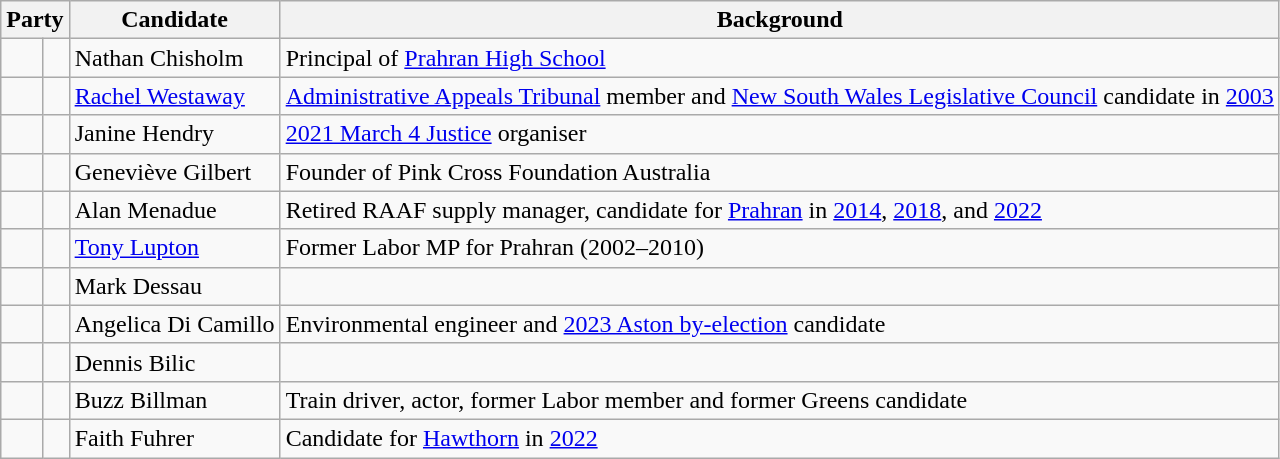<table class="wikitable">
<tr>
<th colspan="2">Party</th>
<th>Candidate</th>
<th>Background</th>
</tr>
<tr>
<td> </td>
<td></td>
<td>Nathan Chisholm</td>
<td>Principal of <a href='#'>Prahran High School</a></td>
</tr>
<tr>
<td> </td>
<td></td>
<td><a href='#'>Rachel Westaway</a></td>
<td><a href='#'>Administrative Appeals Tribunal</a> member and <a href='#'>New South Wales Legislative Council</a> candidate in <a href='#'>2003</a></td>
</tr>
<tr>
<td> </td>
<td></td>
<td>Janine Hendry</td>
<td><a href='#'>2021 March 4 Justice</a> organiser</td>
</tr>
<tr>
<td> </td>
<td></td>
<td>Geneviève Gilbert</td>
<td>Founder of Pink Cross Foundation Australia</td>
</tr>
<tr>
<td> </td>
<td></td>
<td>Alan Menadue</td>
<td>Retired RAAF supply manager, candidate for <a href='#'>Prahran</a> in <a href='#'>2014</a>, <a href='#'>2018</a>, and <a href='#'>2022</a></td>
</tr>
<tr>
<td> </td>
<td></td>
<td><a href='#'>Tony Lupton</a></td>
<td>Former Labor MP for Prahran (2002–2010)</td>
</tr>
<tr>
<td> </td>
<td></td>
<td>Mark Dessau</td>
<td></td>
</tr>
<tr>
<td> </td>
<td></td>
<td>Angelica Di Camillo</td>
<td>Environmental engineer and <a href='#'>2023 Aston by-election</a> candidate</td>
</tr>
<tr>
<td> </td>
<td></td>
<td>Dennis Bilic</td>
<td></td>
</tr>
<tr>
<td> </td>
<td></td>
<td>Buzz Billman</td>
<td>Train driver, actor, former Labor member and former Greens candidate</td>
</tr>
<tr>
<td> </td>
<td></td>
<td>Faith Fuhrer</td>
<td>Candidate for <a href='#'>Hawthorn</a> in <a href='#'>2022</a></td>
</tr>
</table>
